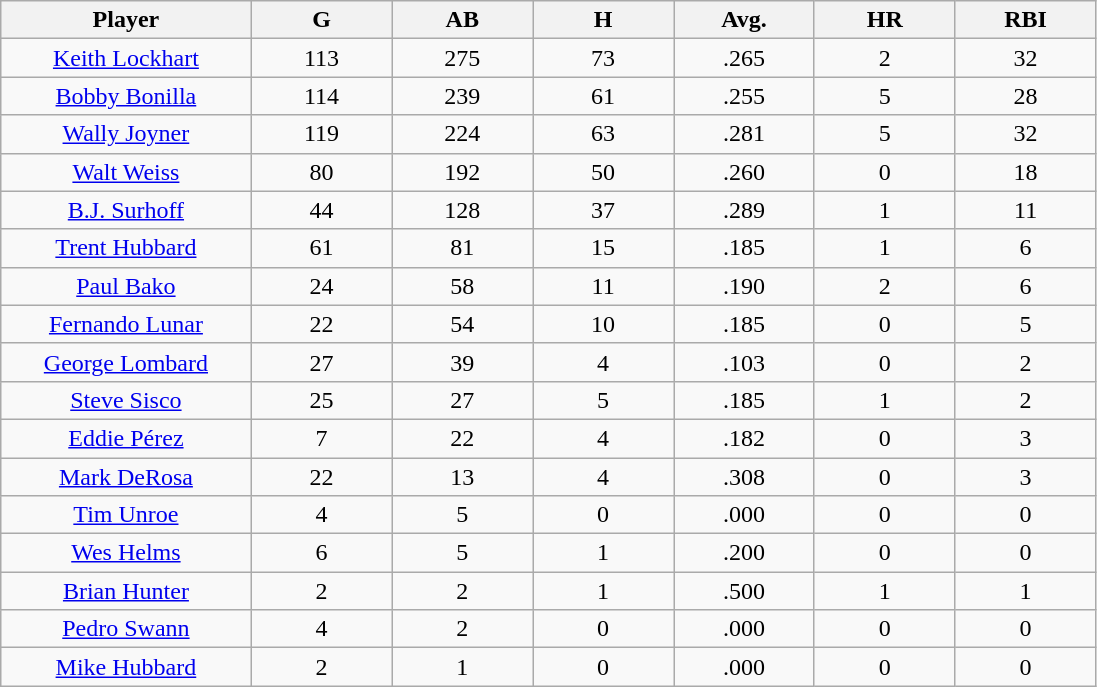<table class="wikitable sortable">
<tr>
<th bgcolor="#DDDDFF" width="16%">Player</th>
<th bgcolor="#DDDDFF" width="9%">G</th>
<th bgcolor="#DDDDFF" width="9%">AB</th>
<th bgcolor="#DDDDFF" width="9%">H</th>
<th bgcolor="#DDDDFF" width="9%">Avg.</th>
<th bgcolor="#DDDDFF" width="9%">HR</th>
<th bgcolor="#DDDDFF" width="9%">RBI</th>
</tr>
<tr align="center">
<td><a href='#'>Keith Lockhart</a></td>
<td>113</td>
<td>275</td>
<td>73</td>
<td>.265</td>
<td>2</td>
<td>32</td>
</tr>
<tr align="center">
<td><a href='#'>Bobby Bonilla</a></td>
<td>114</td>
<td>239</td>
<td>61</td>
<td>.255</td>
<td>5</td>
<td>28</td>
</tr>
<tr align="center">
<td><a href='#'>Wally Joyner</a></td>
<td>119</td>
<td>224</td>
<td>63</td>
<td>.281</td>
<td>5</td>
<td>32</td>
</tr>
<tr align="center">
<td><a href='#'>Walt Weiss</a></td>
<td>80</td>
<td>192</td>
<td>50</td>
<td>.260</td>
<td>0</td>
<td>18</td>
</tr>
<tr align="center">
<td><a href='#'>B.J. Surhoff</a></td>
<td>44</td>
<td>128</td>
<td>37</td>
<td>.289</td>
<td>1</td>
<td>11</td>
</tr>
<tr align="center">
<td><a href='#'>Trent Hubbard</a></td>
<td>61</td>
<td>81</td>
<td>15</td>
<td>.185</td>
<td>1</td>
<td>6</td>
</tr>
<tr align="center">
<td><a href='#'>Paul Bako</a></td>
<td>24</td>
<td>58</td>
<td>11</td>
<td>.190</td>
<td>2</td>
<td>6</td>
</tr>
<tr align="center">
<td><a href='#'>Fernando Lunar</a></td>
<td>22</td>
<td>54</td>
<td>10</td>
<td>.185</td>
<td>0</td>
<td>5</td>
</tr>
<tr align="center">
<td><a href='#'>George Lombard</a></td>
<td>27</td>
<td>39</td>
<td>4</td>
<td>.103</td>
<td>0</td>
<td>2</td>
</tr>
<tr align="center">
<td><a href='#'>Steve Sisco</a></td>
<td>25</td>
<td>27</td>
<td>5</td>
<td>.185</td>
<td>1</td>
<td>2</td>
</tr>
<tr align="center">
<td><a href='#'>Eddie Pérez</a></td>
<td>7</td>
<td>22</td>
<td>4</td>
<td>.182</td>
<td>0</td>
<td>3</td>
</tr>
<tr align="center">
<td><a href='#'>Mark DeRosa</a></td>
<td>22</td>
<td>13</td>
<td>4</td>
<td>.308</td>
<td>0</td>
<td>3</td>
</tr>
<tr align="center">
<td><a href='#'>Tim Unroe</a></td>
<td>4</td>
<td>5</td>
<td>0</td>
<td>.000</td>
<td>0</td>
<td>0</td>
</tr>
<tr align="center">
<td><a href='#'>Wes Helms</a></td>
<td>6</td>
<td>5</td>
<td>1</td>
<td>.200</td>
<td>0</td>
<td>0</td>
</tr>
<tr align="center">
<td><a href='#'>Brian Hunter</a></td>
<td>2</td>
<td>2</td>
<td>1</td>
<td>.500</td>
<td>1</td>
<td>1</td>
</tr>
<tr align="center">
<td><a href='#'>Pedro Swann</a></td>
<td>4</td>
<td>2</td>
<td>0</td>
<td>.000</td>
<td>0</td>
<td>0</td>
</tr>
<tr align="center">
<td><a href='#'>Mike Hubbard</a></td>
<td>2</td>
<td>1</td>
<td>0</td>
<td>.000</td>
<td>0</td>
<td>0</td>
</tr>
</table>
